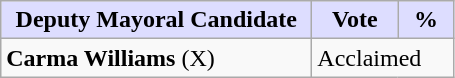<table class="wikitable">
<tr>
<th style="background:#ddf; width:200px;">Deputy Mayoral Candidate</th>
<th style="background:#ddf; width:50px;">Vote</th>
<th style="background:#ddf; width:30px;">%</th>
</tr>
<tr>
<td><strong>Carma Williams</strong> (X)</td>
<td colspan="2">Acclaimed</td>
</tr>
</table>
